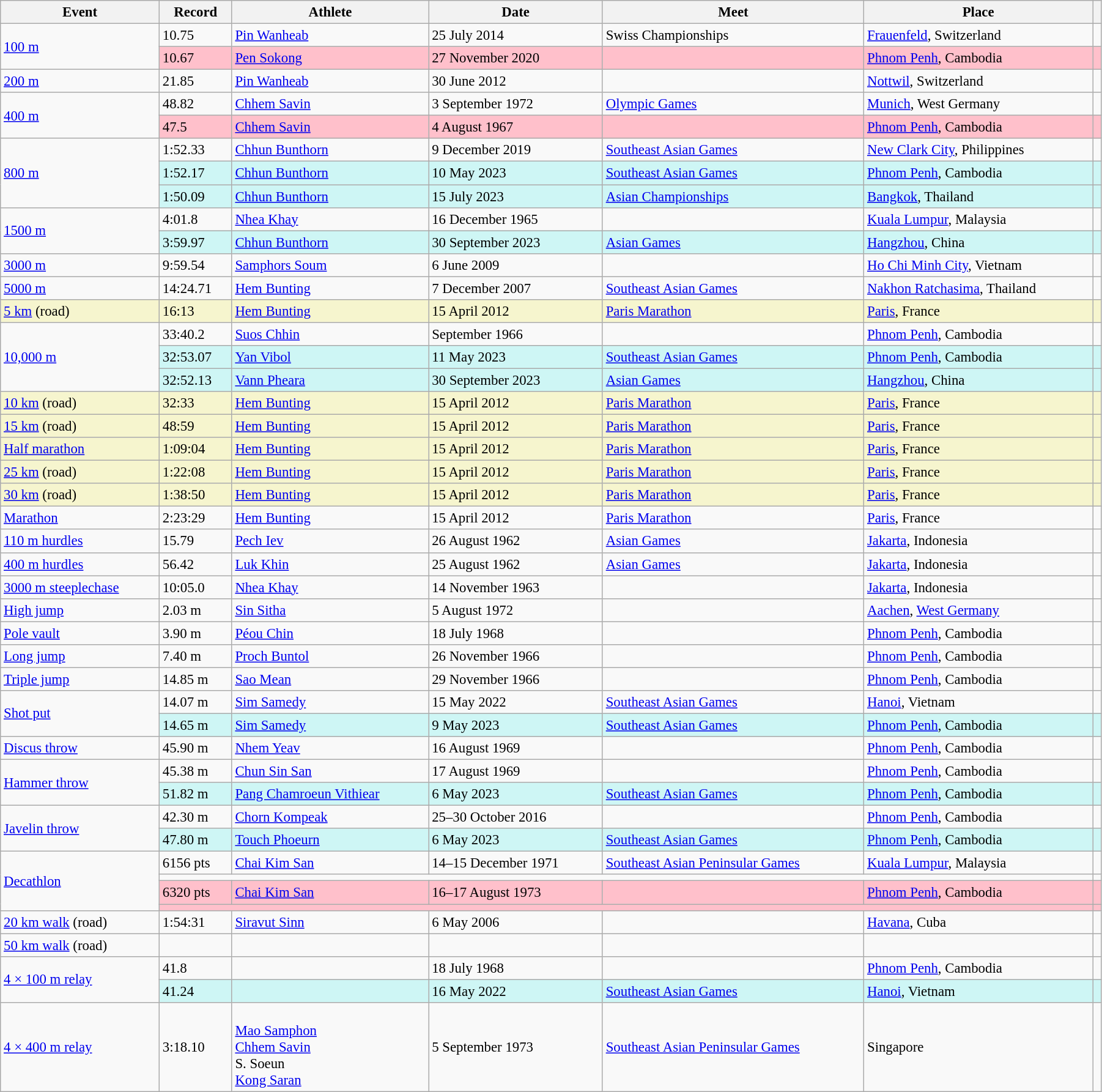<table class="wikitable" style="font-size:95%; width: 95%;">
<tr>
<th>Event</th>
<th>Record</th>
<th>Athlete</th>
<th>Date</th>
<th>Meet</th>
<th>Place</th>
<th></th>
</tr>
<tr>
<td rowspan=2><a href='#'>100 m</a></td>
<td>10.75 </td>
<td><a href='#'>Pin Wanheab</a></td>
<td>25 July 2014</td>
<td>Swiss Championships</td>
<td><a href='#'>Frauenfeld</a>, Switzerland</td>
<td></td>
</tr>
<tr style="background:pink">
<td>10.67 </td>
<td><a href='#'>Pen Sokong</a></td>
<td>27 November 2020</td>
<td></td>
<td><a href='#'>Phnom Penh</a>, Cambodia</td>
<td></td>
</tr>
<tr>
<td><a href='#'>200 m</a></td>
<td>21.85 </td>
<td><a href='#'>Pin Wanheab</a></td>
<td>30 June 2012</td>
<td></td>
<td><a href='#'>Nottwil</a>, Switzerland</td>
<td></td>
</tr>
<tr>
<td rowspan=2><a href='#'>400 m</a></td>
<td>48.82</td>
<td><a href='#'>Chhem Savin</a></td>
<td>3 September 1972</td>
<td><a href='#'>Olympic Games</a></td>
<td><a href='#'>Munich</a>, West Germany</td>
<td></td>
</tr>
<tr style="background:pink">
<td>47.5 </td>
<td><a href='#'>Chhem Savin</a></td>
<td>4 August 1967</td>
<td></td>
<td><a href='#'>Phnom Penh</a>, Cambodia</td>
<td></td>
</tr>
<tr>
<td rowspan=3><a href='#'>800 m</a></td>
<td>1:52.33</td>
<td><a href='#'>Chhun Bunthorn</a></td>
<td>9 December 2019</td>
<td><a href='#'>Southeast Asian Games</a></td>
<td><a href='#'>New Clark City</a>, Philippines</td>
<td></td>
</tr>
<tr bgcolor=#CEF6F5>
<td>1:52.17</td>
<td><a href='#'>Chhun Bunthorn</a></td>
<td>10 May 2023</td>
<td><a href='#'>Southeast Asian Games</a></td>
<td><a href='#'>Phnom Penh</a>, Cambodia</td>
<td></td>
</tr>
<tr bgcolor=#CEF6F5>
<td>1:50.09</td>
<td><a href='#'>Chhun Bunthorn</a></td>
<td>15 July 2023</td>
<td><a href='#'>Asian Championships</a></td>
<td><a href='#'>Bangkok</a>, Thailand</td>
<td></td>
</tr>
<tr>
<td rowspan=2><a href='#'>1500 m</a></td>
<td>4:01.8 </td>
<td><a href='#'>Nhea Khay</a></td>
<td>16 December 1965</td>
<td></td>
<td><a href='#'>Kuala Lumpur</a>, Malaysia</td>
<td></td>
</tr>
<tr bgcolor="#CEF6F5">
<td>3:59.97</td>
<td><a href='#'>Chhun Bunthorn</a></td>
<td>30 September 2023</td>
<td><a href='#'>Asian Games</a></td>
<td><a href='#'>Hangzhou</a>, China</td>
<td></td>
</tr>
<tr>
<td><a href='#'>3000 m</a></td>
<td>9:59.54</td>
<td><a href='#'>Samphors Soum</a></td>
<td>6 June 2009</td>
<td></td>
<td><a href='#'>Ho Chi Minh City</a>, Vietnam</td>
<td></td>
</tr>
<tr>
<td><a href='#'>5000 m</a></td>
<td>14:24.71</td>
<td><a href='#'>Hem Bunting</a></td>
<td>7 December 2007</td>
<td><a href='#'>Southeast Asian Games</a></td>
<td><a href='#'>Nakhon Ratchasima</a>, Thailand</td>
<td></td>
</tr>
<tr style="background:#f6F5CE;">
<td><a href='#'>5 km</a> (road)</td>
<td>16:13</td>
<td><a href='#'>Hem Bunting</a></td>
<td>15 April 2012</td>
<td><a href='#'>Paris Marathon</a></td>
<td><a href='#'>Paris</a>, France</td>
<td></td>
</tr>
<tr>
<td rowspan=3><a href='#'>10,000 m</a></td>
<td>33:40.2</td>
<td><a href='#'>Suos Chhin</a></td>
<td>September 1966</td>
<td></td>
<td><a href='#'>Phnom Penh</a>, Cambodia</td>
<td></td>
</tr>
<tr bgcolor=#CEF6F5>
<td>32:53.07</td>
<td><a href='#'>Yan Vibol</a></td>
<td>11 May 2023</td>
<td><a href='#'>Southeast Asian Games</a></td>
<td><a href='#'>Phnom Penh</a>, Cambodia</td>
<td></td>
</tr>
<tr bgcolor="#CEF6F5">
<td>32:52.13</td>
<td><a href='#'>Vann Pheara</a></td>
<td>30 September 2023</td>
<td><a href='#'>Asian Games</a></td>
<td><a href='#'>Hangzhou</a>, China</td>
<td></td>
</tr>
<tr style="background:#f6F5CE;">
<td><a href='#'>10 km</a> (road)</td>
<td>32:33</td>
<td><a href='#'>Hem Bunting</a></td>
<td>15 April 2012</td>
<td><a href='#'>Paris Marathon</a></td>
<td><a href='#'>Paris</a>, France</td>
<td></td>
</tr>
<tr style="background:#f6F5CE;">
<td><a href='#'>15 km</a> (road)</td>
<td>48:59</td>
<td><a href='#'>Hem Bunting</a></td>
<td>15 April 2012</td>
<td><a href='#'>Paris Marathon</a></td>
<td><a href='#'>Paris</a>, France</td>
<td></td>
</tr>
<tr style="background:#f6F5CE;">
<td><a href='#'>Half marathon</a></td>
<td>1:09:04</td>
<td><a href='#'>Hem Bunting</a></td>
<td>15 April 2012</td>
<td><a href='#'>Paris Marathon</a></td>
<td><a href='#'>Paris</a>, France</td>
<td></td>
</tr>
<tr style="background:#f6F5CE;">
<td><a href='#'>25 km</a> (road)</td>
<td>1:22:08</td>
<td><a href='#'>Hem Bunting</a></td>
<td>15 April 2012</td>
<td><a href='#'>Paris Marathon</a></td>
<td><a href='#'>Paris</a>, France</td>
<td></td>
</tr>
<tr style="background:#f6F5CE;">
<td><a href='#'>30 km</a> (road)</td>
<td>1:38:50</td>
<td><a href='#'>Hem Bunting</a></td>
<td>15 April 2012</td>
<td><a href='#'>Paris Marathon</a></td>
<td><a href='#'>Paris</a>, France</td>
<td></td>
</tr>
<tr>
<td><a href='#'>Marathon</a></td>
<td>2:23:29</td>
<td><a href='#'>Hem Bunting</a></td>
<td>15 April 2012</td>
<td><a href='#'>Paris Marathon</a></td>
<td><a href='#'>Paris</a>, France</td>
<td></td>
</tr>
<tr>
<td><a href='#'>110 m hurdles</a></td>
<td>15.79</td>
<td><a href='#'>Pech Iev</a></td>
<td>26 August 1962</td>
<td><a href='#'>Asian Games</a></td>
<td><a href='#'>Jakarta</a>, Indonesia</td>
<td></td>
</tr>
<tr>
<td><a href='#'>400 m hurdles</a></td>
<td>56.42</td>
<td><a href='#'>Luk Khin</a></td>
<td>25 August 1962</td>
<td><a href='#'>Asian Games</a></td>
<td><a href='#'>Jakarta</a>, Indonesia</td>
<td></td>
</tr>
<tr>
<td><a href='#'>3000 m steeplechase</a></td>
<td>10:05.0</td>
<td><a href='#'>Nhea Khay</a></td>
<td>14 November 1963</td>
<td></td>
<td><a href='#'>Jakarta</a>, Indonesia</td>
<td></td>
</tr>
<tr>
<td><a href='#'>High jump</a></td>
<td>2.03 m</td>
<td><a href='#'>Sin Sitha</a></td>
<td>5 August 1972</td>
<td></td>
<td><a href='#'>Aachen</a>, <a href='#'>West Germany</a></td>
<td></td>
</tr>
<tr>
<td><a href='#'>Pole vault</a></td>
<td>3.90 m</td>
<td><a href='#'>Péou Chin</a></td>
<td>18 July 1968</td>
<td></td>
<td><a href='#'>Phnom Penh</a>, Cambodia</td>
<td></td>
</tr>
<tr>
<td><a href='#'>Long jump</a></td>
<td>7.40 m</td>
<td><a href='#'>Proch Buntol</a></td>
<td>26 November 1966</td>
<td></td>
<td><a href='#'>Phnom Penh</a>, Cambodia</td>
<td></td>
</tr>
<tr>
<td><a href='#'>Triple jump</a></td>
<td>14.85 m</td>
<td><a href='#'>Sao Mean</a></td>
<td>29 November 1966</td>
<td></td>
<td><a href='#'>Phnom Penh</a>, Cambodia</td>
<td></td>
</tr>
<tr>
<td rowspan=2><a href='#'>Shot put</a></td>
<td>14.07 m</td>
<td><a href='#'>Sim Samedy</a></td>
<td>15 May 2022</td>
<td><a href='#'>Southeast Asian Games</a></td>
<td><a href='#'>Hanoi</a>, Vietnam</td>
<td></td>
</tr>
<tr bgcolor=#CEF6F5>
<td>14.65 m</td>
<td><a href='#'>Sim Samedy</a></td>
<td>9 May 2023</td>
<td><a href='#'>Southeast Asian Games</a></td>
<td><a href='#'>Phnom Penh</a>, Cambodia</td>
<td></td>
</tr>
<tr>
<td><a href='#'>Discus throw</a></td>
<td>45.90 m</td>
<td><a href='#'>Nhem Yeav</a></td>
<td>16 August 1969</td>
<td></td>
<td><a href='#'>Phnom Penh</a>, Cambodia</td>
<td></td>
</tr>
<tr>
<td rowspan=2><a href='#'>Hammer throw</a></td>
<td>45.38 m</td>
<td><a href='#'>Chun Sin San</a></td>
<td>17 August 1969</td>
<td></td>
<td><a href='#'>Phnom Penh</a>, Cambodia</td>
<td></td>
</tr>
<tr bgcolor=#CEF6F5>
<td>51.82 m</td>
<td><a href='#'>Pang Chamroeun Vithiear</a></td>
<td>6 May 2023</td>
<td><a href='#'>Southeast Asian Games</a></td>
<td><a href='#'>Phnom Penh</a>, Cambodia</td>
<td></td>
</tr>
<tr>
<td rowspan=2><a href='#'>Javelin throw</a></td>
<td>42.30 m</td>
<td><a href='#'>Chorn Kompeak</a></td>
<td>25–30 October 2016</td>
<td></td>
<td><a href='#'>Phnom Penh</a>, Cambodia</td>
<td></td>
</tr>
<tr bgcolor=#CEF6F5>
<td>47.80 m</td>
<td><a href='#'>Touch Phoeurn</a></td>
<td>6 May 2023</td>
<td><a href='#'>Southeast Asian Games</a></td>
<td><a href='#'>Phnom Penh</a>, Cambodia</td>
<td></td>
</tr>
<tr>
<td rowspan=4><a href='#'>Decathlon</a></td>
<td>6156 pts</td>
<td><a href='#'>Chai Kim San</a></td>
<td>14–15 December 1971</td>
<td><a href='#'>Southeast Asian Peninsular Games</a></td>
<td><a href='#'>Kuala Lumpur</a>, Malaysia</td>
<td></td>
</tr>
<tr>
<td colspan=5></td>
<td></td>
</tr>
<tr style="background:pink">
<td>6320 pts </td>
<td><a href='#'>Chai Kim San</a></td>
<td>16–17 August 1973</td>
<td></td>
<td><a href='#'>Phnom Penh</a>, Cambodia</td>
<td></td>
</tr>
<tr style="background:pink">
<td colspan=5></td>
<td></td>
</tr>
<tr>
<td><a href='#'>20 km walk</a> (road)</td>
<td>1:54:31</td>
<td><a href='#'>Siravut Sinn</a></td>
<td>6 May 2006</td>
<td></td>
<td><a href='#'>Havana</a>, Cuba</td>
<td></td>
</tr>
<tr>
<td><a href='#'>50 km walk</a> (road)</td>
<td></td>
<td></td>
<td></td>
<td></td>
<td></td>
<td></td>
</tr>
<tr>
<td rowspan=2><a href='#'>4 × 100 m relay</a></td>
<td>41.8 </td>
<td></td>
<td>18 July 1968</td>
<td></td>
<td><a href='#'>Phnom Penh</a>, Cambodia</td>
<td></td>
</tr>
<tr bgcolor=#CEF6F5>
<td>41.24</td>
<td></td>
<td>16 May 2022</td>
<td><a href='#'>Southeast Asian Games</a></td>
<td><a href='#'>Hanoi</a>, Vietnam</td>
<td></td>
</tr>
<tr>
<td><a href='#'>4 × 400 m relay</a></td>
<td>3:18.10</td>
<td><br><a href='#'>Mao Samphon</a><br><a href='#'>Chhem Savin</a><br>S. Soeun<br><a href='#'>Kong Saran</a></td>
<td>5 September 1973</td>
<td><a href='#'>Southeast Asian Peninsular Games</a></td>
<td>Singapore</td>
<td></td>
</tr>
</table>
